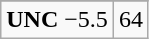<table class="wikitable">
<tr align="center">
</tr>
<tr align="center">
<td><strong>UNC</strong> −5.5</td>
<td>64</td>
</tr>
</table>
